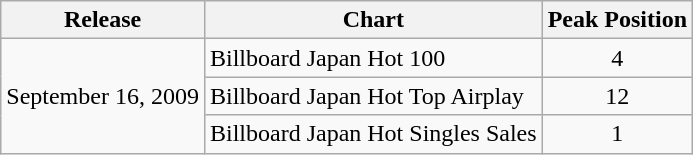<table class="wikitable">
<tr>
<th>Release</th>
<th>Chart</th>
<th>Peak Position</th>
</tr>
<tr>
<td rowspan="3">September 16, 2009</td>
<td>Billboard Japan Hot 100</td>
<td style="text-align:center;">4</td>
</tr>
<tr>
<td>Billboard Japan Hot Top Airplay</td>
<td style="text-align:center;">12</td>
</tr>
<tr>
<td>Billboard Japan Hot Singles Sales</td>
<td style="text-align:center;">1</td>
</tr>
</table>
